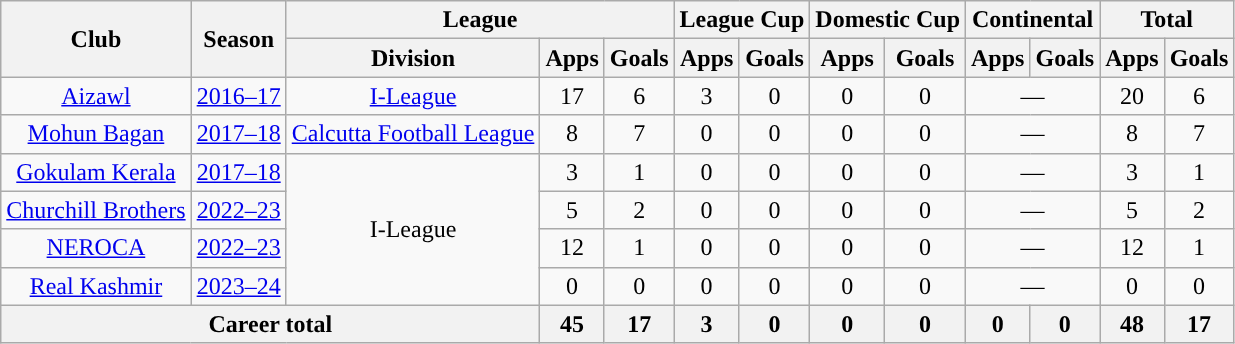<table class="wikitable" style="text-align: center;">
<tr>
<th rowspan="2">Club</th>
<th rowspan="2">Season</th>
<th colspan="3">League</th>
<th colspan="2">League Cup</th>
<th colspan="2">Domestic Cup</th>
<th colspan="2">Continental</th>
<th colspan="2">Total</th>
</tr>
<tr>
<th>Division</th>
<th>Apps</th>
<th>Goals</th>
<th>Apps</th>
<th>Goals</th>
<th>Apps</th>
<th>Goals</th>
<th>Apps</th>
<th>Goals</th>
<th>Apps</th>
<th>Goals</th>
</tr>
<tr>
<td rowspan="1"><a href='#'>Aizawl</a></td>
<td><a href='#'>2016–17</a></td>
<td rowspan="1'"><a href='#'>I-League</a></td>
<td>17</td>
<td>6</td>
<td>3</td>
<td>0</td>
<td>0</td>
<td>0</td>
<td colspan="2">—</td>
<td>20</td>
<td>6</td>
</tr>
<tr>
<td rowspan="1"><a href='#'>Mohun Bagan</a></td>
<td><a href='#'>2017–18</a></td>
<td rowspan="1'"><a href='#'>Calcutta Football League</a></td>
<td>8</td>
<td>7</td>
<td>0</td>
<td>0</td>
<td>0</td>
<td>0</td>
<td colspan="2">—</td>
<td>8</td>
<td>7</td>
</tr>
<tr>
<td rowspan="1"><a href='#'>Gokulam Kerala</a></td>
<td><a href='#'>2017–18</a></td>
<td rowspan="4'">I-League</td>
<td>3</td>
<td>1</td>
<td>0</td>
<td>0</td>
<td>0</td>
<td>0</td>
<td colspan="2">—</td>
<td>3</td>
<td>1</td>
</tr>
<tr>
<td rowspan="1"><a href='#'>Churchill Brothers</a></td>
<td><a href='#'>2022–23</a></td>
<td>5</td>
<td>2</td>
<td>0</td>
<td>0</td>
<td>0</td>
<td>0</td>
<td colspan="2">—</td>
<td>5</td>
<td>2</td>
</tr>
<tr>
<td rowspan="1"><a href='#'>NEROCA</a></td>
<td><a href='#'>2022–23</a></td>
<td>12</td>
<td>1</td>
<td>0</td>
<td>0</td>
<td>0</td>
<td>0</td>
<td colspan="2">—</td>
<td>12</td>
<td>1</td>
</tr>
<tr>
<td rowspan="1"><a href='#'>Real Kashmir</a></td>
<td><a href='#'>2023–24</a></td>
<td>0</td>
<td>0</td>
<td>0</td>
<td>0</td>
<td>0</td>
<td>0</td>
<td colspan="2">—</td>
<td>0</td>
<td>0</td>
</tr>
<tr>
<th colspan="3">Career total</th>
<th>45</th>
<th>17</th>
<th>3</th>
<th>0</th>
<th>0</th>
<th>0</th>
<th>0</th>
<th>0</th>
<th>48</th>
<th>17</th>
</tr>
</table>
